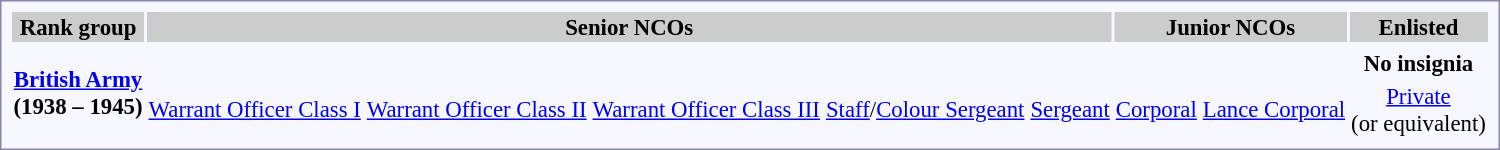<table style="border:1px solid #8888aa; background-color:#f7f8ff; padding:5px; font-size:95%; margin: 0px 12px 12px 0px;">
<tr style="background-color:#CCCCCC; text-align:center;">
<th>Rank group</th>
<th colspan=22>Senior NCOs</th>
<th colspan=6>Junior NCOs</th>
<th colspan=8>Enlisted</th>
</tr>
<tr style="text-align:center;">
</tr>
<tr style="text-align:center;">
<th rowspan=2> <a href='#'>British Army</a><br>(1938 – 1945)</th>
<td colspan=3></td>
<td colspan=3></td>
<td colspan=1></td>
<td colspan=1></td>
<td colspan=2></td>
<td colspan=12></td>
<td colspan=4></td>
<td colspan=2></td>
<td colspan=8><strong>No insignia</strong></td>
</tr>
<tr style="text-align:center;">
<td colspan=6><a href='#'>Warrant Officer Class I</a></td>
<td colspan=1><a href='#'>Warrant Officer Class II</a></td>
<td colspan=1><a href='#'>Warrant Officer Class III</a></td>
<td colspan=2><a href='#'>Staff</a>/<a href='#'>Colour Sergeant</a></td>
<td colspan=12><a href='#'>Sergeant</a></td>
<td colspan=4><a href='#'>Corporal</a></td>
<td colspan=2><a href='#'>Lance Corporal</a></td>
<td colspan=8><a href='#'>Private</a><br>(or equivalent)</td>
</tr>
</table>
